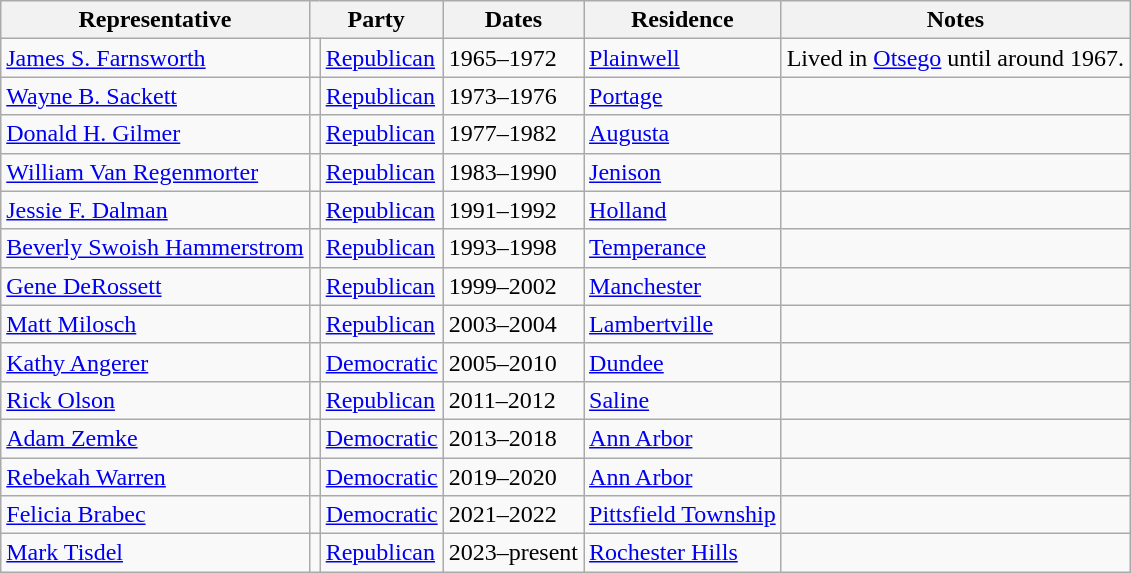<table class=wikitable>
<tr valign=bottom>
<th>Representative</th>
<th colspan="2">Party</th>
<th>Dates</th>
<th>Residence</th>
<th>Notes</th>
</tr>
<tr>
<td><a href='#'>James S. Farnsworth</a></td>
<td bgcolor=></td>
<td><a href='#'>Republican</a></td>
<td>1965–1972</td>
<td><a href='#'>Plainwell</a></td>
<td>Lived in <a href='#'>Otsego</a> until around 1967.</td>
</tr>
<tr>
<td><a href='#'>Wayne B. Sackett</a></td>
<td bgcolor=></td>
<td><a href='#'>Republican</a></td>
<td>1973–1976</td>
<td><a href='#'>Portage</a></td>
<td></td>
</tr>
<tr>
<td><a href='#'>Donald H. Gilmer</a></td>
<td bgcolor=></td>
<td><a href='#'>Republican</a></td>
<td>1977–1982</td>
<td><a href='#'>Augusta</a></td>
<td></td>
</tr>
<tr>
<td><a href='#'>William Van Regenmorter</a></td>
<td bgcolor=></td>
<td><a href='#'>Republican</a></td>
<td>1983–1990</td>
<td><a href='#'>Jenison</a></td>
<td></td>
</tr>
<tr>
<td><a href='#'>Jessie F. Dalman</a></td>
<td bgcolor=></td>
<td><a href='#'>Republican</a></td>
<td>1991–1992</td>
<td><a href='#'>Holland</a></td>
<td></td>
</tr>
<tr>
<td><a href='#'>Beverly Swoish Hammerstrom</a></td>
<td bgcolor=></td>
<td><a href='#'>Republican</a></td>
<td>1993–1998</td>
<td><a href='#'>Temperance</a></td>
<td></td>
</tr>
<tr>
<td><a href='#'>Gene DeRossett</a></td>
<td bgcolor=></td>
<td><a href='#'>Republican</a></td>
<td>1999–2002</td>
<td><a href='#'>Manchester</a></td>
<td></td>
</tr>
<tr>
<td><a href='#'>Matt Milosch</a></td>
<td bgcolor=></td>
<td><a href='#'>Republican</a></td>
<td>2003–2004</td>
<td><a href='#'>Lambertville</a></td>
<td></td>
</tr>
<tr>
<td><a href='#'>Kathy Angerer</a></td>
<td bgcolor=></td>
<td><a href='#'>Democratic</a></td>
<td>2005–2010</td>
<td><a href='#'>Dundee</a></td>
<td></td>
</tr>
<tr>
<td><a href='#'>Rick Olson</a></td>
<td bgcolor=></td>
<td><a href='#'>Republican</a></td>
<td>2011–2012</td>
<td><a href='#'>Saline</a></td>
<td></td>
</tr>
<tr>
<td><a href='#'>Adam Zemke</a></td>
<td bgcolor=></td>
<td><a href='#'>Democratic</a></td>
<td>2013–2018</td>
<td><a href='#'>Ann Arbor</a></td>
<td></td>
</tr>
<tr>
<td><a href='#'>Rebekah Warren</a></td>
<td bgcolor=></td>
<td><a href='#'>Democratic</a></td>
<td>2019–2020</td>
<td><a href='#'>Ann Arbor</a></td>
<td></td>
</tr>
<tr>
<td><a href='#'>Felicia Brabec</a></td>
<td bgcolor=></td>
<td><a href='#'>Democratic</a></td>
<td>2021–2022</td>
<td><a href='#'>Pittsfield Township</a></td>
<td></td>
</tr>
<tr>
<td><a href='#'>Mark Tisdel</a></td>
<td bgcolor=></td>
<td><a href='#'>Republican</a></td>
<td>2023–present</td>
<td><a href='#'>Rochester Hills</a></td>
<td></td>
</tr>
</table>
